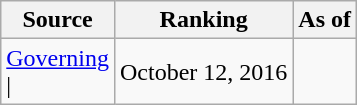<table class="wikitable" style="text-align:center">
<tr>
<th>Source</th>
<th>Ranking</th>
<th>As of</th>
</tr>
<tr>
<td align=left><a href='#'>Governing</a><br>| </td>
<td>October 12, 2016</td>
</tr>
</table>
